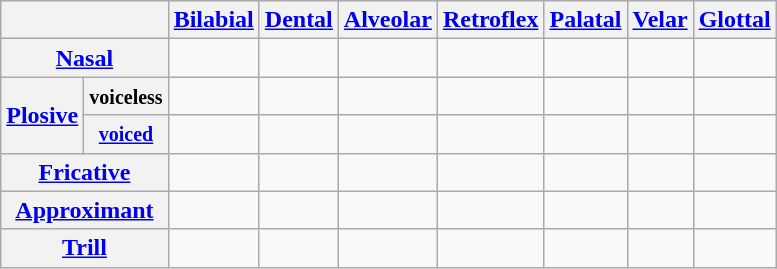<table class="wikitable" style="text-align:center">
<tr>
<th colspan="2"></th>
<th><a href='#'>Bilabial</a></th>
<th><a href='#'>Dental</a></th>
<th><a href='#'>Alveolar</a></th>
<th><a href='#'>Retroflex</a></th>
<th><a href='#'>Palatal</a></th>
<th><a href='#'>Velar</a></th>
<th><a href='#'>Glottal</a></th>
</tr>
<tr>
<th colspan="2"><a href='#'>Nasal</a></th>
<td></td>
<td></td>
<td></td>
<td></td>
<td></td>
<td></td>
<td></td>
</tr>
<tr>
<th rowspan="2"><a href='#'>Plosive</a></th>
<th><small>voiceless</small></th>
<td></td>
<td></td>
<td></td>
<td></td>
<td></td>
<td></td>
<td></td>
</tr>
<tr>
<th><a href='#'><small>voiced</small></a></th>
<td></td>
<td></td>
<td></td>
<td></td>
<td></td>
<td></td>
<td></td>
</tr>
<tr>
<th colspan="2"><a href='#'>Fricative</a></th>
<td></td>
<td></td>
<td></td>
<td></td>
<td></td>
<td></td>
<td></td>
</tr>
<tr>
<th colspan="2"><a href='#'>Approximant</a></th>
<td></td>
<td></td>
<td></td>
<td></td>
<td></td>
<td></td>
<td></td>
</tr>
<tr>
<th colspan="2"><a href='#'>Trill</a></th>
<td></td>
<td></td>
<td></td>
<td></td>
<td></td>
<td></td>
<td></td>
</tr>
</table>
